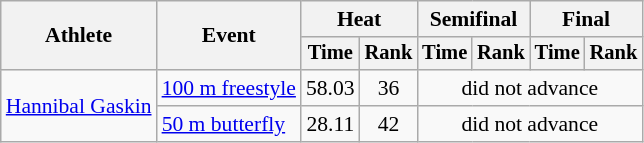<table class=wikitable style="font-size:90%">
<tr>
<th rowspan=2>Athlete</th>
<th rowspan=2>Event</th>
<th colspan="2">Heat</th>
<th colspan="2">Semifinal</th>
<th colspan="2">Final</th>
</tr>
<tr style="font-size:95%">
<th>Time</th>
<th>Rank</th>
<th>Time</th>
<th>Rank</th>
<th>Time</th>
<th>Rank</th>
</tr>
<tr align=center>
<td align=left rowspan=2><a href='#'>Hannibal Gaskin</a></td>
<td align=left><a href='#'>100 m freestyle</a></td>
<td>58.03</td>
<td>36</td>
<td colspan=4>did not advance</td>
</tr>
<tr align=center>
<td align=left><a href='#'>50 m butterfly</a></td>
<td>28.11</td>
<td>42</td>
<td colspan=4>did not advance</td>
</tr>
</table>
